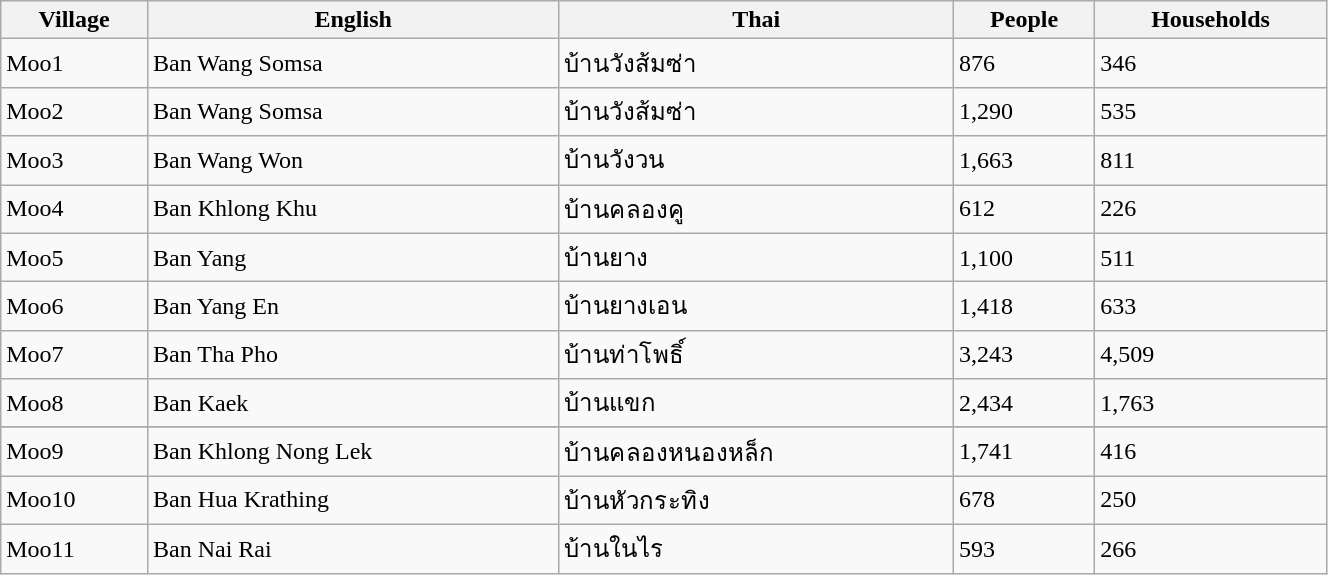<table class="wikitable" style="width:70%;">
<tr>
<th>Village</th>
<th>English</th>
<th>Thai</th>
<th>People</th>
<th>Households</th>
</tr>
<tr>
<td>Moo1</td>
<td>Ban Wang Somsa</td>
<td>บ้านวังส้มซ่า</td>
<td>876</td>
<td>346</td>
</tr>
<tr>
<td>Moo2</td>
<td>Ban Wang Somsa</td>
<td>บ้านวังส้มซ่า</td>
<td>1,290</td>
<td>535</td>
</tr>
<tr>
<td>Moo3</td>
<td>Ban Wang Won</td>
<td>บ้านวังวน</td>
<td>1,663</td>
<td>811</td>
</tr>
<tr>
<td>Moo4</td>
<td>Ban Khlong Khu</td>
<td>บ้านคลองคู</td>
<td>612</td>
<td>226</td>
</tr>
<tr>
<td>Moo5</td>
<td>Ban Yang</td>
<td>บ้านยาง</td>
<td>1,100</td>
<td>511</td>
</tr>
<tr>
<td>Moo6</td>
<td>Ban Yang En</td>
<td>บ้านยางเอน</td>
<td>1,418</td>
<td>633</td>
</tr>
<tr>
<td>Moo7</td>
<td>Ban Tha Pho</td>
<td>บ้านท่าโพธิ์</td>
<td>3,243</td>
<td>4,509</td>
</tr>
<tr>
<td>Moo8</td>
<td>Ban Kaek</td>
<td>บ้านแขก</td>
<td>2,434</td>
<td>1,763</td>
</tr>
<tr>
</tr>
<tr>
<td>Moo9</td>
<td>Ban Khlong Nong Lek</td>
<td>บ้านคลองหนองหล็ก</td>
<td>1,741</td>
<td>416</td>
</tr>
<tr>
<td>Moo10</td>
<td>Ban Hua Krathing</td>
<td>บ้านหัวกระทิง</td>
<td>678</td>
<td>250</td>
</tr>
<tr>
<td>Moo11</td>
<td>Ban Nai Rai</td>
<td>บ้านในไร</td>
<td>593</td>
<td>266</td>
</tr>
</table>
